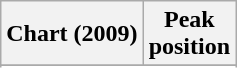<table class="wikitable sortable plainrowheaders" style="text-align:center">
<tr>
<th scope="col">Chart (2009)</th>
<th scope="col">Peak<br>position</th>
</tr>
<tr>
</tr>
<tr>
</tr>
</table>
